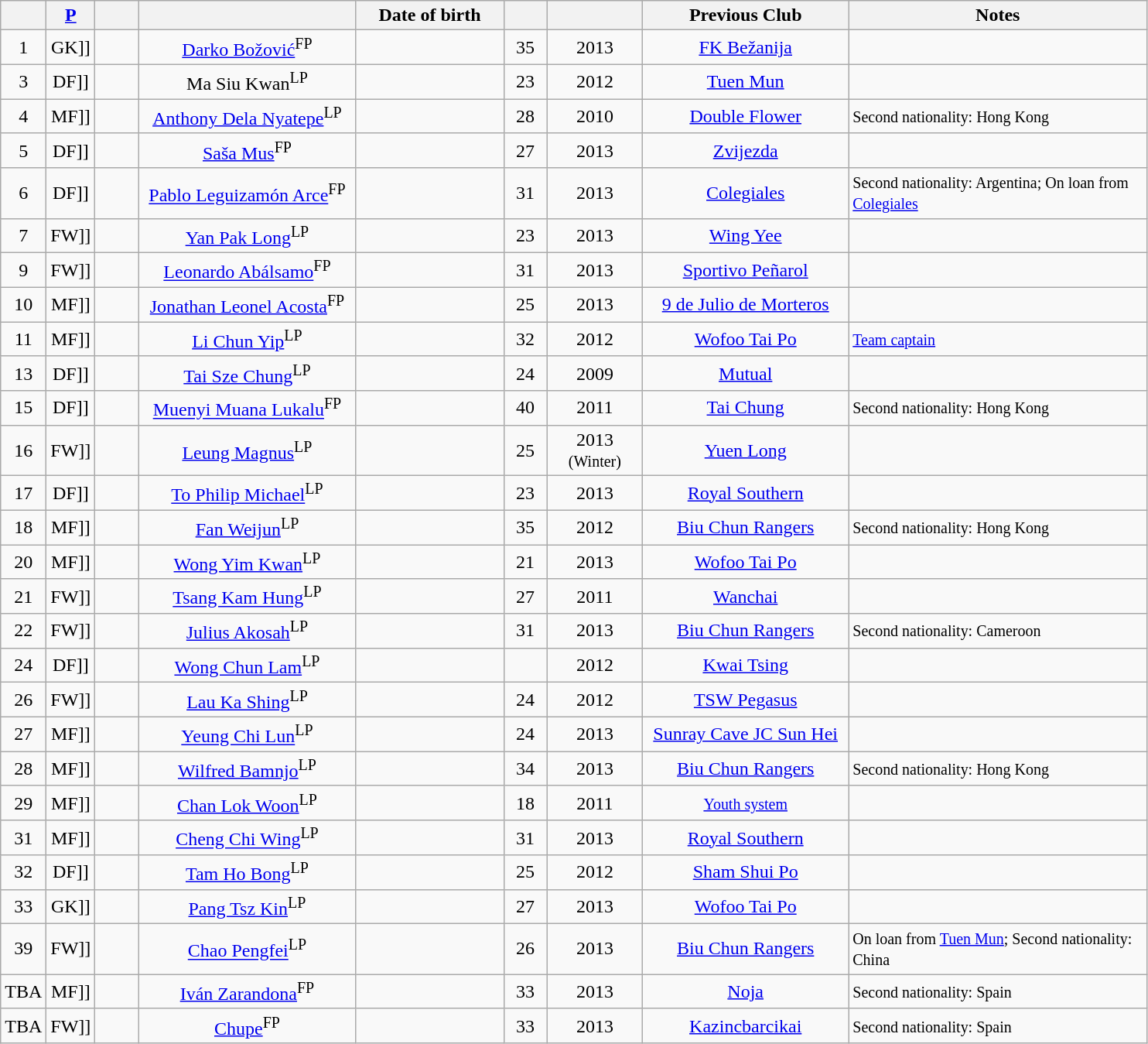<table class="wikitable sortable" style="text-align: center;">
<tr>
<th width=30></th>
<th width=30><a href='#'>P</a></th>
<th width=30></th>
<th width=180></th>
<th width=120>Date of birth</th>
<th width=30></th>
<th width=75></th>
<th width=170>Previous Club</th>
<th width=250>Notes</th>
</tr>
<tr>
<td>1</td>
<td [[>GK]]</td>
<td></td>
<td><a href='#'>Darko Božović</a><sup>FP</sup></td>
<td></td>
<td>35</td>
<td>2013</td>
<td> <a href='#'>FK Bežanija</a></td>
<td></td>
</tr>
<tr>
<td>3</td>
<td [[>DF]]</td>
<td></td>
<td>Ma Siu Kwan<sup>LP</sup></td>
<td></td>
<td>23</td>
<td>2012</td>
<td> <a href='#'>Tuen Mun</a></td>
<td></td>
</tr>
<tr>
<td>4</td>
<td [[>MF]]</td>
<td></td>
<td><a href='#'>Anthony Dela Nyatepe</a><sup>LP</sup></td>
<td></td>
<td>28</td>
<td>2010</td>
<td> <a href='#'>Double Flower</a></td>
<td align=left><small>Second nationality: Hong Kong</small></td>
</tr>
<tr>
<td>5</td>
<td [[>DF]]</td>
<td></td>
<td><a href='#'>Saša Mus</a><sup>FP</sup></td>
<td></td>
<td>27</td>
<td>2013</td>
<td> <a href='#'>Zvijezda</a></td>
<td></td>
</tr>
<tr>
<td>6</td>
<td [[>DF]]</td>
<td></td>
<td><a href='#'>Pablo Leguizamón Arce</a><sup>FP</sup></td>
<td></td>
<td>31</td>
<td>2013</td>
<td> <a href='#'>Colegiales</a></td>
<td align=left><small>Second nationality: Argentina; On loan from <a href='#'>Colegiales</a></small></td>
</tr>
<tr>
<td>7</td>
<td [[>FW]]</td>
<td></td>
<td><a href='#'>Yan Pak Long</a><sup>LP</sup></td>
<td></td>
<td>23</td>
<td>2013</td>
<td> <a href='#'>Wing Yee</a></td>
<td></td>
</tr>
<tr>
<td>9</td>
<td [[>FW]]</td>
<td></td>
<td><a href='#'>Leonardo Abálsamo</a><sup>FP</sup></td>
<td></td>
<td>31</td>
<td>2013</td>
<td> <a href='#'>Sportivo Peñarol</a></td>
<td></td>
</tr>
<tr>
<td>10</td>
<td [[>MF]]</td>
<td></td>
<td><a href='#'>Jonathan Leonel Acosta</a><sup>FP</sup></td>
<td></td>
<td>25</td>
<td>2013</td>
<td> <a href='#'>9 de Julio de Morteros</a></td>
<td></td>
</tr>
<tr>
<td>11</td>
<td [[>MF]]</td>
<td></td>
<td><a href='#'>Li Chun Yip</a><sup>LP</sup></td>
<td></td>
<td>32</td>
<td>2012</td>
<td> <a href='#'>Wofoo Tai Po</a></td>
<td align=left><small><a href='#'>Team captain</a></small></td>
</tr>
<tr>
<td>13</td>
<td [[>DF]]</td>
<td></td>
<td><a href='#'>Tai Sze Chung</a><sup>LP</sup></td>
<td></td>
<td>24</td>
<td>2009</td>
<td> <a href='#'>Mutual</a></td>
<td></td>
</tr>
<tr>
<td>15</td>
<td [[>DF]]</td>
<td></td>
<td><a href='#'>Muenyi Muana Lukalu</a><sup>FP</sup></td>
<td></td>
<td>40</td>
<td>2011</td>
<td> <a href='#'>Tai Chung</a></td>
<td align=left><small>Second nationality: Hong Kong</small></td>
</tr>
<tr>
<td>16</td>
<td [[>FW]]</td>
<td></td>
<td><a href='#'>Leung Magnus</a><sup>LP</sup></td>
<td></td>
<td>25</td>
<td>2013 <small>(Winter)</small></td>
<td> <a href='#'>Yuen Long</a></td>
<td></td>
</tr>
<tr>
<td>17</td>
<td [[>DF]]</td>
<td></td>
<td><a href='#'>To Philip Michael</a><sup>LP</sup></td>
<td></td>
<td>23</td>
<td>2013</td>
<td> <a href='#'>Royal Southern</a></td>
<td></td>
</tr>
<tr>
<td>18</td>
<td [[>MF]]</td>
<td></td>
<td><a href='#'>Fan Weijun</a><sup>LP</sup></td>
<td></td>
<td>35</td>
<td>2012</td>
<td> <a href='#'>Biu Chun Rangers</a></td>
<td align=left><small>Second nationality: Hong Kong</small></td>
</tr>
<tr>
<td>20</td>
<td [[>MF]]</td>
<td></td>
<td><a href='#'>Wong Yim Kwan</a><sup>LP</sup></td>
<td></td>
<td>21</td>
<td>2013</td>
<td> <a href='#'>Wofoo Tai Po</a></td>
<td></td>
</tr>
<tr>
<td>21</td>
<td [[>FW]]</td>
<td></td>
<td><a href='#'>Tsang Kam Hung</a><sup>LP</sup></td>
<td></td>
<td>27</td>
<td>2011</td>
<td> <a href='#'>Wanchai</a></td>
<td></td>
</tr>
<tr>
<td>22</td>
<td [[>FW]]</td>
<td></td>
<td><a href='#'>Julius Akosah</a><sup>LP</sup></td>
<td></td>
<td>31</td>
<td>2013</td>
<td> <a href='#'>Biu Chun Rangers</a></td>
<td align=left><small>Second nationality: Cameroon</small></td>
</tr>
<tr>
<td>24</td>
<td [[>DF]]</td>
<td></td>
<td><a href='#'>Wong Chun Lam</a><sup>LP</sup></td>
<td></td>
<td></td>
<td>2012</td>
<td> <a href='#'>Kwai Tsing</a></td>
<td></td>
</tr>
<tr>
<td>26</td>
<td [[>FW]]</td>
<td></td>
<td><a href='#'>Lau Ka Shing</a><sup>LP</sup></td>
<td></td>
<td>24</td>
<td>2012</td>
<td> <a href='#'>TSW Pegasus</a></td>
<td></td>
</tr>
<tr>
<td>27</td>
<td [[>MF]]</td>
<td></td>
<td><a href='#'>Yeung Chi Lun</a><sup>LP</sup></td>
<td></td>
<td>24</td>
<td>2013</td>
<td> <a href='#'>Sunray Cave JC Sun Hei</a></td>
<td></td>
</tr>
<tr>
<td>28</td>
<td [[>MF]]</td>
<td></td>
<td><a href='#'>Wilfred Bamnjo</a><sup>LP</sup></td>
<td></td>
<td>34</td>
<td>2013</td>
<td> <a href='#'>Biu Chun Rangers</a></td>
<td align=left><small>Second nationality: Hong Kong</small></td>
</tr>
<tr>
<td>29</td>
<td [[>MF]]</td>
<td></td>
<td><a href='#'>Chan Lok Woon</a><sup>LP</sup></td>
<td></td>
<td>18</td>
<td>2011</td>
<td><small><a href='#'>Youth system</a></small></td>
<td></td>
</tr>
<tr>
<td>31</td>
<td [[>MF]]</td>
<td></td>
<td><a href='#'>Cheng Chi Wing</a><sup>LP</sup></td>
<td></td>
<td>31</td>
<td>2013</td>
<td> <a href='#'>Royal Southern</a></td>
<td></td>
</tr>
<tr>
<td>32</td>
<td [[>DF]]</td>
<td></td>
<td><a href='#'>Tam Ho Bong</a><sup>LP</sup></td>
<td></td>
<td>25</td>
<td>2012</td>
<td> <a href='#'>Sham Shui Po</a></td>
<td></td>
</tr>
<tr>
<td>33</td>
<td [[>GK]]</td>
<td></td>
<td><a href='#'>Pang Tsz Kin</a><sup>LP</sup></td>
<td></td>
<td>27</td>
<td>2013</td>
<td> <a href='#'>Wofoo Tai Po</a></td>
<td></td>
</tr>
<tr>
<td>39</td>
<td [[>FW]]</td>
<td></td>
<td><a href='#'>Chao Pengfei</a><sup>LP</sup></td>
<td></td>
<td>26</td>
<td>2013</td>
<td> <a href='#'>Biu Chun Rangers</a></td>
<td align=left><small>On loan from <a href='#'>Tuen Mun</a>; Second nationality: China</small></td>
</tr>
<tr>
<td>TBA</td>
<td [[>MF]]</td>
<td></td>
<td><a href='#'>Iván Zarandona</a><sup>FP</sup></td>
<td></td>
<td>33</td>
<td>2013</td>
<td> <a href='#'>Noja</a></td>
<td align=left><small>Second nationality: Spain</small></td>
</tr>
<tr>
<td>TBA</td>
<td [[>FW]]</td>
<td></td>
<td><a href='#'>Chupe</a><sup>FP</sup></td>
<td></td>
<td>33</td>
<td>2013</td>
<td> <a href='#'>Kazincbarcikai</a></td>
<td align=left><small>Second nationality: Spain</small><br>

</td>
</tr>
</table>
